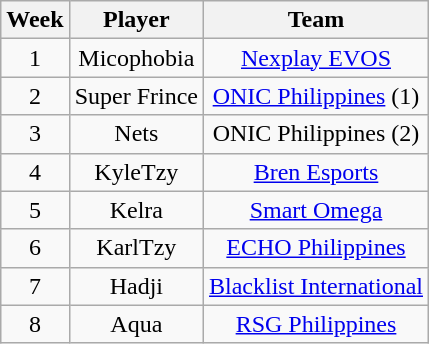<table class="wikitable" style="text-align: center;">
<tr>
<th>Week</th>
<th>Player</th>
<th>Team</th>
</tr>
<tr>
<td>1</td>
<td>Micophobia</td>
<td><a href='#'>Nexplay EVOS</a></td>
</tr>
<tr>
<td>2</td>
<td>Super Frince</td>
<td><a href='#'>ONIC Philippines</a> (1)</td>
</tr>
<tr>
<td>3</td>
<td>Nets</td>
<td>ONIC Philippines (2)</td>
</tr>
<tr>
<td>4</td>
<td>KyleTzy</td>
<td> <a href='#'>Bren Esports</a></td>
</tr>
<tr>
<td>5</td>
<td>Kelra</td>
<td><a href='#'>Smart Omega</a></td>
</tr>
<tr>
<td>6</td>
<td>KarlTzy</td>
<td> <a href='#'>ECHO Philippines</a></td>
</tr>
<tr>
<td>7</td>
<td>Hadji</td>
<td> <a href='#'>Blacklist International</a></td>
</tr>
<tr>
<td>8</td>
<td>Aqua</td>
<td><a href='#'>RSG Philippines</a></td>
</tr>
</table>
